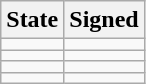<table class="wikitable sortable">
<tr>
<th>State</th>
<th>Signed</th>
</tr>
<tr>
<td></td>
<td></td>
</tr>
<tr>
<td></td>
<td></td>
</tr>
<tr>
<td></td>
<td></td>
</tr>
<tr>
<td></td>
<td></td>
</tr>
</table>
